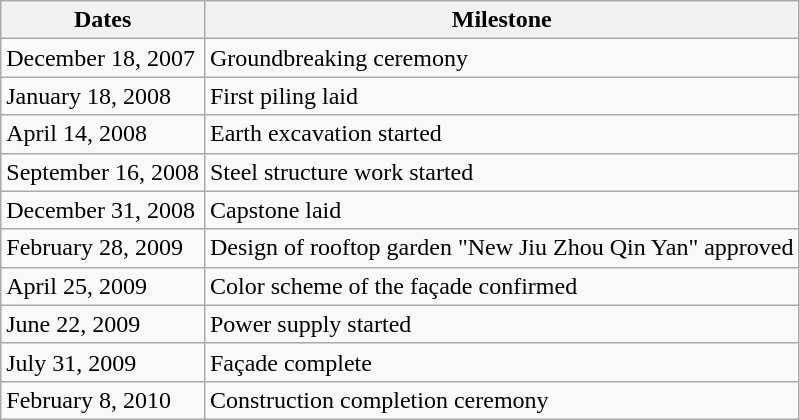<table class="wikitable">
<tr>
<th>Dates</th>
<th>Milestone</th>
</tr>
<tr>
<td>December 18, 2007</td>
<td>Groundbreaking ceremony</td>
</tr>
<tr>
<td>January 18, 2008</td>
<td>First piling laid</td>
</tr>
<tr>
<td>April 14, 2008</td>
<td>Earth excavation started</td>
</tr>
<tr>
<td>September 16, 2008</td>
<td>Steel structure work started</td>
</tr>
<tr>
<td>December 31, 2008</td>
<td>Capstone laid</td>
</tr>
<tr>
<td>February 28, 2009</td>
<td>Design of rooftop garden "New Jiu Zhou Qin Yan" approved</td>
</tr>
<tr>
<td>April 25, 2009</td>
<td>Color scheme of the façade confirmed</td>
</tr>
<tr>
<td>June 22, 2009</td>
<td>Power supply started</td>
</tr>
<tr>
<td>July 31, 2009</td>
<td>Façade complete</td>
</tr>
<tr>
<td>February 8, 2010</td>
<td>Construction completion ceremony</td>
</tr>
</table>
